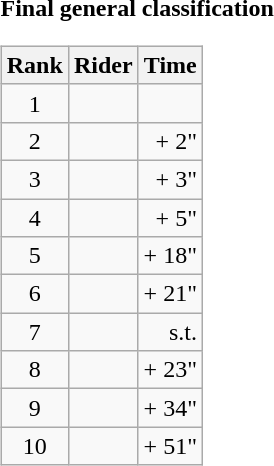<table>
<tr>
<td><strong>Final general classification</strong><br><table class="wikitable">
<tr>
<th scope="col">Rank</th>
<th scope="col">Rider</th>
<th scope="col">Time</th>
</tr>
<tr>
<td style="text-align:center;">1</td>
<td></td>
<td style="text-align:right;"></td>
</tr>
<tr>
<td style="text-align:center;">2</td>
<td></td>
<td style="text-align:right;">+ 2"</td>
</tr>
<tr>
<td style="text-align:center;">3</td>
<td></td>
<td style="text-align:right;">+ 3"</td>
</tr>
<tr>
<td style="text-align:center;">4</td>
<td></td>
<td style="text-align:right;">+ 5"</td>
</tr>
<tr>
<td style="text-align:center;">5</td>
<td></td>
<td style="text-align:right;">+ 18"</td>
</tr>
<tr>
<td style="text-align:center;">6</td>
<td></td>
<td style="text-align:right;">+ 21"</td>
</tr>
<tr>
<td style="text-align:center;">7</td>
<td></td>
<td style="text-align:right;">s.t.</td>
</tr>
<tr>
<td style="text-align:center;">8</td>
<td></td>
<td style="text-align:right;">+ 23"</td>
</tr>
<tr>
<td style="text-align:center;">9</td>
<td></td>
<td style="text-align:right;">+ 34"</td>
</tr>
<tr>
<td style="text-align:center;">10</td>
<td></td>
<td style="text-align:right;">+ 51"</td>
</tr>
</table>
</td>
</tr>
</table>
